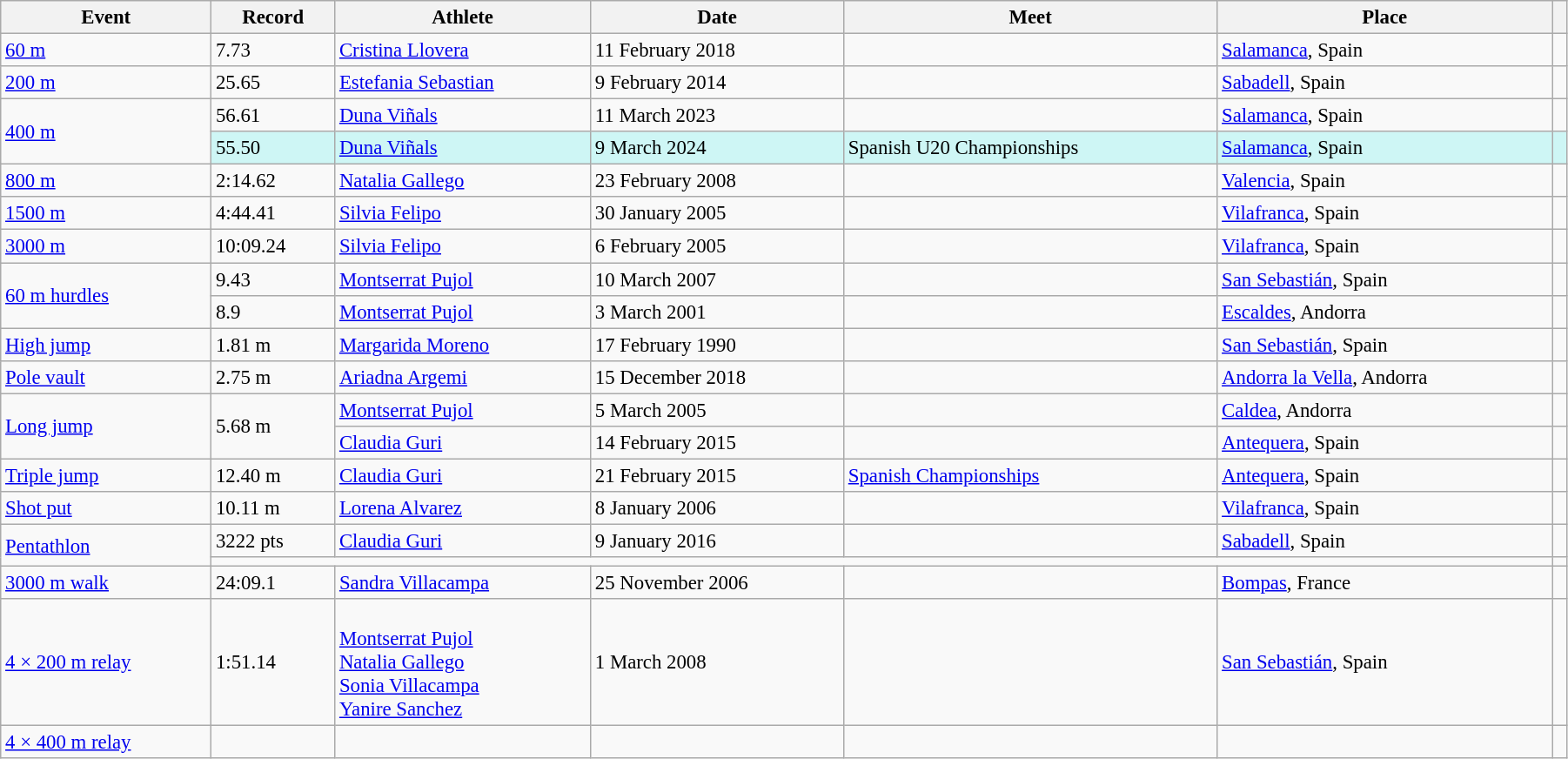<table class="wikitable" style="font-size:95%; width: 95%;">
<tr>
<th>Event</th>
<th>Record</th>
<th>Athlete</th>
<th>Date</th>
<th>Meet</th>
<th>Place</th>
<th></th>
</tr>
<tr>
<td><a href='#'>60 m</a></td>
<td>7.73</td>
<td><a href='#'>Cristina Llovera</a></td>
<td>11 February 2018</td>
<td></td>
<td><a href='#'>Salamanca</a>, Spain</td>
<td></td>
</tr>
<tr>
<td><a href='#'>200 m</a></td>
<td>25.65</td>
<td><a href='#'>Estefania Sebastian</a></td>
<td>9 February 2014</td>
<td></td>
<td><a href='#'>Sabadell</a>, Spain</td>
<td></td>
</tr>
<tr>
<td rowspan=2><a href='#'>400 m</a></td>
<td>56.61</td>
<td><a href='#'>Duna Viñals</a></td>
<td>11 March 2023</td>
<td></td>
<td><a href='#'>Salamanca</a>, Spain</td>
<td></td>
</tr>
<tr bgcolor=#CEF6F5>
<td>55.50</td>
<td><a href='#'>Duna Viñals</a></td>
<td>9 March 2024</td>
<td>Spanish U20 Championships</td>
<td><a href='#'>Salamanca</a>, Spain</td>
<td></td>
</tr>
<tr>
<td><a href='#'>800 m</a></td>
<td>2:14.62</td>
<td><a href='#'>Natalia Gallego</a></td>
<td>23 February 2008</td>
<td></td>
<td><a href='#'>Valencia</a>, Spain</td>
<td></td>
</tr>
<tr>
<td><a href='#'>1500 m</a></td>
<td>4:44.41</td>
<td><a href='#'>Silvia Felipo</a></td>
<td>30 January 2005</td>
<td></td>
<td><a href='#'>Vilafranca</a>, Spain</td>
<td></td>
</tr>
<tr>
<td><a href='#'>3000 m</a></td>
<td>10:09.24</td>
<td><a href='#'>Silvia Felipo</a></td>
<td>6 February 2005</td>
<td></td>
<td><a href='#'>Vilafranca</a>, Spain</td>
<td></td>
</tr>
<tr>
<td rowspan=2><a href='#'>60 m hurdles</a></td>
<td>9.43</td>
<td><a href='#'>Montserrat Pujol</a></td>
<td>10 March 2007</td>
<td></td>
<td><a href='#'>San Sebastián</a>, Spain</td>
<td></td>
</tr>
<tr>
<td>8.9 </td>
<td><a href='#'>Montserrat Pujol</a></td>
<td>3 March 2001</td>
<td></td>
<td><a href='#'>Escaldes</a>, Andorra</td>
<td></td>
</tr>
<tr>
<td><a href='#'>High jump</a></td>
<td>1.81 m</td>
<td><a href='#'>Margarida Moreno</a></td>
<td>17 February 1990</td>
<td></td>
<td><a href='#'>San Sebastián</a>, Spain</td>
<td></td>
</tr>
<tr>
<td><a href='#'>Pole vault</a></td>
<td>2.75 m</td>
<td><a href='#'>Ariadna Argemi</a></td>
<td>15 December 2018</td>
<td></td>
<td><a href='#'>Andorra la Vella</a>, Andorra</td>
<td></td>
</tr>
<tr>
<td rowspan=2><a href='#'>Long jump</a></td>
<td rowspan=2>5.68 m</td>
<td><a href='#'>Montserrat Pujol</a></td>
<td>5 March 2005</td>
<td></td>
<td><a href='#'>Caldea</a>, Andorra</td>
<td></td>
</tr>
<tr>
<td><a href='#'>Claudia Guri</a></td>
<td>14 February 2015</td>
<td></td>
<td><a href='#'>Antequera</a>, Spain</td>
<td></td>
</tr>
<tr>
<td><a href='#'>Triple jump</a></td>
<td>12.40 m</td>
<td><a href='#'>Claudia Guri</a></td>
<td>21 February 2015</td>
<td><a href='#'>Spanish Championships</a></td>
<td><a href='#'>Antequera</a>, Spain</td>
<td></td>
</tr>
<tr>
<td><a href='#'>Shot put</a></td>
<td>10.11 m</td>
<td><a href='#'>Lorena Alvarez</a></td>
<td>8 January 2006</td>
<td></td>
<td><a href='#'>Vilafranca</a>, Spain</td>
<td></td>
</tr>
<tr>
<td rowspan=2><a href='#'>Pentathlon</a></td>
<td>3222 pts</td>
<td><a href='#'>Claudia Guri</a></td>
<td>9 January 2016</td>
<td></td>
<td><a href='#'>Sabadell</a>, Spain</td>
<td></td>
</tr>
<tr>
<td colspan=5></td>
<td></td>
</tr>
<tr>
<td><a href='#'>3000 m walk</a></td>
<td>24:09.1</td>
<td><a href='#'>Sandra Villacampa</a></td>
<td>25 November 2006</td>
<td></td>
<td><a href='#'>Bompas</a>, France</td>
<td></td>
</tr>
<tr>
<td><a href='#'>4 × 200 m relay</a></td>
<td>1:51.14</td>
<td><br><a href='#'>Montserrat Pujol</a><br><a href='#'>Natalia Gallego</a><br><a href='#'>Sonia Villacampa</a><br><a href='#'>Yanire Sanchez</a></td>
<td>1 March 2008</td>
<td></td>
<td><a href='#'>San Sebastián</a>, Spain</td>
<td></td>
</tr>
<tr>
<td><a href='#'>4 × 400 m relay</a></td>
<td></td>
<td></td>
<td></td>
<td></td>
<td></td>
<td></td>
</tr>
</table>
